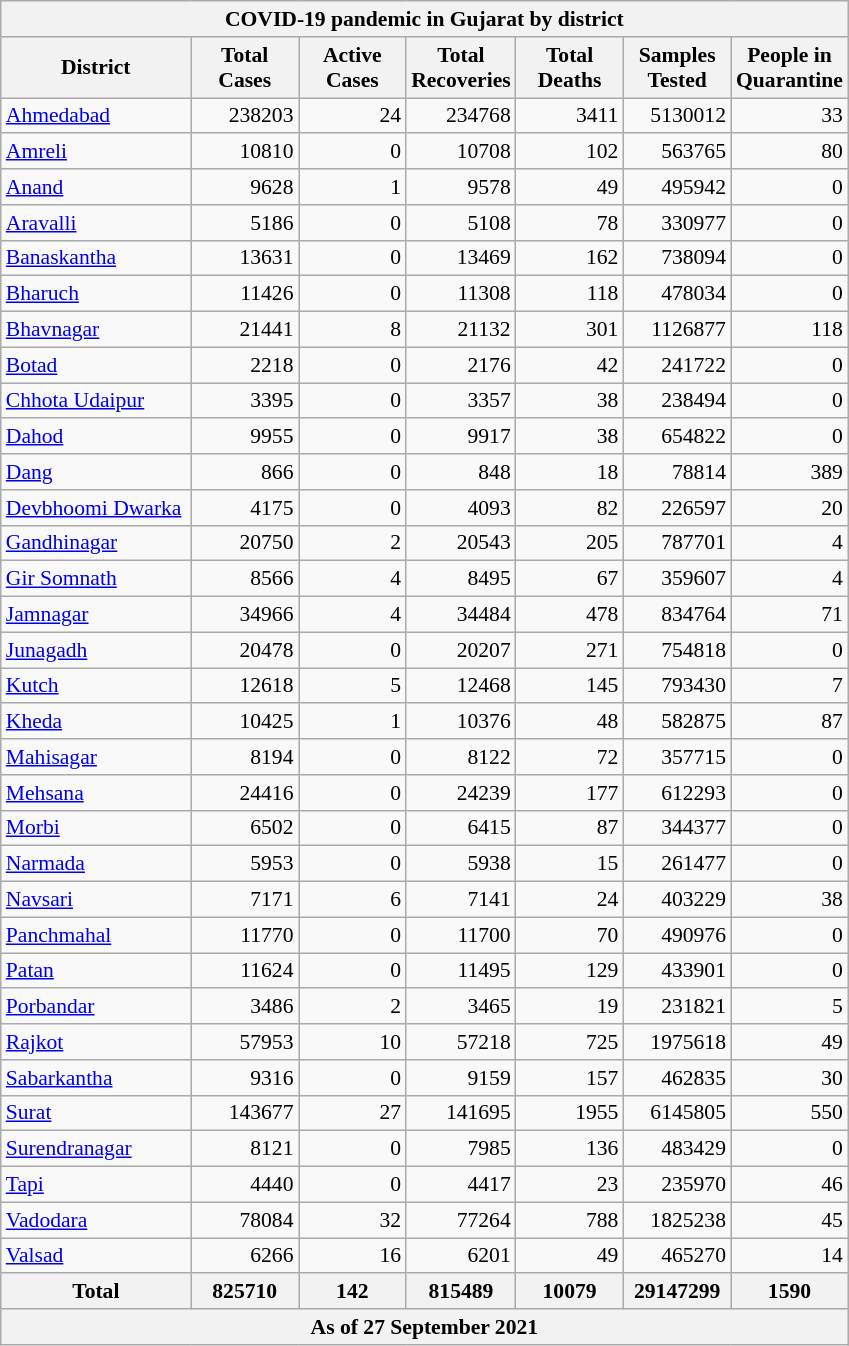<table class="wikitable sortable" style="text-align:right; font-size:90%">
<tr>
<th colspan="7" style="text-align:center;">COVID-19 pandemic in Gujarat by district</th>
</tr>
<tr>
<th scope="col" width="120" style="text-align:center;">District</th>
<th scope="col" width="65" style="text-align:center;">Total Cases</th>
<th scope="col" width="65" style="text-align:center;">Active Cases</th>
<th scope="col" width="65" style="text-align:center;">Total Recoveries</th>
<th scope="col" width="65" style="text-align:center;">Total Deaths</th>
<th scope="col" width="65" style="text-align:center;">Samples Tested</th>
<th scope="col" width="65" style="text-align:center;">People in Quarantine</th>
</tr>
<tr>
<td style="text-align:left;"><a href='#'>Ahmedabad</a></td>
<td>238203</td>
<td>24</td>
<td>234768</td>
<td>3411</td>
<td>5130012</td>
<td>33</td>
</tr>
<tr>
<td style="text-align:left;"><a href='#'>Amreli</a></td>
<td>10810</td>
<td>0</td>
<td>10708</td>
<td>102</td>
<td>563765</td>
<td>80</td>
</tr>
<tr>
<td style="text-align:left;"><a href='#'>Anand</a></td>
<td>9628</td>
<td>1</td>
<td>9578</td>
<td>49</td>
<td>495942</td>
<td>0</td>
</tr>
<tr>
<td style="text-align:left;"><a href='#'>Aravalli</a></td>
<td>5186</td>
<td>0</td>
<td>5108</td>
<td>78</td>
<td>330977</td>
<td>0</td>
</tr>
<tr>
<td style="text-align:left;"><a href='#'>Banaskantha</a></td>
<td>13631</td>
<td>0</td>
<td>13469</td>
<td>162</td>
<td>738094</td>
<td>0</td>
</tr>
<tr>
<td style="text-align:left;"><a href='#'>Bharuch</a></td>
<td>11426</td>
<td>0</td>
<td>11308</td>
<td>118</td>
<td>478034</td>
<td>0</td>
</tr>
<tr>
<td style="text-align:left;"><a href='#'>Bhavnagar</a></td>
<td>21441</td>
<td>8</td>
<td>21132</td>
<td>301</td>
<td>1126877</td>
<td>118</td>
</tr>
<tr>
<td style="text-align:left;"><a href='#'>Botad</a></td>
<td>2218</td>
<td>0</td>
<td>2176</td>
<td>42</td>
<td>241722</td>
<td>0</td>
</tr>
<tr>
<td style="text-align:left;"><a href='#'>Chhota Udaipur</a></td>
<td>3395</td>
<td>0</td>
<td>3357</td>
<td>38</td>
<td>238494</td>
<td>0</td>
</tr>
<tr>
<td style="text-align:left;"><a href='#'>Dahod</a></td>
<td>9955</td>
<td>0</td>
<td>9917</td>
<td>38</td>
<td>654822</td>
<td>0</td>
</tr>
<tr>
<td style="text-align:left;"><a href='#'>Dang</a></td>
<td>866</td>
<td>0</td>
<td>848</td>
<td>18</td>
<td>78814</td>
<td>389</td>
</tr>
<tr>
<td style="text-align:left;"><a href='#'>Devbhoomi Dwarka</a></td>
<td>4175</td>
<td>0</td>
<td>4093</td>
<td>82</td>
<td>226597</td>
<td>20</td>
</tr>
<tr>
<td style="text-align:left;"><a href='#'>Gandhinagar</a></td>
<td>20750</td>
<td>2</td>
<td>20543</td>
<td>205</td>
<td>787701</td>
<td>4</td>
</tr>
<tr>
<td style="text-align:left;"><a href='#'>Gir Somnath</a></td>
<td>8566</td>
<td>4</td>
<td>8495</td>
<td>67</td>
<td>359607</td>
<td>4</td>
</tr>
<tr>
<td style="text-align:left;"><a href='#'>Jamnagar</a></td>
<td>34966</td>
<td>4</td>
<td>34484</td>
<td>478</td>
<td>834764</td>
<td>71</td>
</tr>
<tr>
<td style="text-align:left;"><a href='#'>Junagadh</a></td>
<td>20478</td>
<td>0</td>
<td>20207</td>
<td>271</td>
<td>754818</td>
<td>0</td>
</tr>
<tr>
<td style="text-align:left;"><a href='#'>Kutch</a></td>
<td>12618</td>
<td>5</td>
<td>12468</td>
<td>145</td>
<td>793430</td>
<td>7</td>
</tr>
<tr>
<td style="text-align:left;"><a href='#'>Kheda</a></td>
<td>10425</td>
<td>1</td>
<td>10376</td>
<td>48</td>
<td>582875</td>
<td>87</td>
</tr>
<tr>
<td style="text-align:left;"><a href='#'>Mahisagar</a></td>
<td>8194</td>
<td>0</td>
<td>8122</td>
<td>72</td>
<td>357715</td>
<td>0</td>
</tr>
<tr>
<td style="text-align:left;"><a href='#'>Mehsana</a></td>
<td>24416</td>
<td>0</td>
<td>24239</td>
<td>177</td>
<td>612293</td>
<td>0</td>
</tr>
<tr>
<td style="text-align:left;"><a href='#'>Morbi</a></td>
<td>6502</td>
<td>0</td>
<td>6415</td>
<td>87</td>
<td>344377</td>
<td>0</td>
</tr>
<tr>
<td style="text-align:left;"><a href='#'>Narmada</a></td>
<td>5953</td>
<td>0</td>
<td>5938</td>
<td>15</td>
<td>261477</td>
<td>0</td>
</tr>
<tr>
<td style="text-align:left;"><a href='#'>Navsari</a></td>
<td>7171</td>
<td>6</td>
<td>7141</td>
<td>24</td>
<td>403229</td>
<td>38</td>
</tr>
<tr>
<td style="text-align:left;"><a href='#'>Panchmahal</a></td>
<td>11770</td>
<td>0</td>
<td>11700</td>
<td>70</td>
<td>490976</td>
<td>0</td>
</tr>
<tr>
<td style="text-align:left;"><a href='#'>Patan</a></td>
<td>11624</td>
<td>0</td>
<td>11495</td>
<td>129</td>
<td>433901</td>
<td>0</td>
</tr>
<tr>
<td style="text-align:left;"><a href='#'>Porbandar</a></td>
<td>3486</td>
<td>2</td>
<td>3465</td>
<td>19</td>
<td>231821</td>
<td>5</td>
</tr>
<tr>
<td style="text-align:left;"><a href='#'>Rajkot</a></td>
<td>57953</td>
<td>10</td>
<td>57218</td>
<td>725</td>
<td>1975618</td>
<td>49</td>
</tr>
<tr>
<td style="text-align:left;"><a href='#'>Sabarkantha</a></td>
<td>9316</td>
<td>0</td>
<td>9159</td>
<td>157</td>
<td>462835</td>
<td>30</td>
</tr>
<tr>
<td style="text-align:left;"><a href='#'>Surat</a></td>
<td>143677</td>
<td>27</td>
<td>141695</td>
<td>1955</td>
<td>6145805</td>
<td>550</td>
</tr>
<tr>
<td style="text-align:left;"><a href='#'>Surendranagar</a></td>
<td>8121</td>
<td>0</td>
<td>7985</td>
<td>136</td>
<td>483429</td>
<td>0</td>
</tr>
<tr>
<td style="text-align:left;"><a href='#'>Tapi</a></td>
<td>4440</td>
<td>0</td>
<td>4417</td>
<td>23</td>
<td>235970</td>
<td>46</td>
</tr>
<tr>
<td style="text-align:left;"><a href='#'>Vadodara</a></td>
<td>78084</td>
<td>32</td>
<td>77264</td>
<td>788</td>
<td>1825238</td>
<td>45</td>
</tr>
<tr>
<td style="text-align:left;"><a href='#'>Valsad</a></td>
<td>6266</td>
<td>16</td>
<td>6201</td>
<td>49</td>
<td>465270</td>
<td>14</td>
</tr>
<tr>
<th style="text-align:center;"><strong>Total</strong></th>
<th style="text-align:center;">825710</th>
<th style="text-align:center;">142</th>
<th style="text-align:center;">815489</th>
<th style="text-align:center;">10079</th>
<th style="text-align:center;">29147299</th>
<th style="text-align:center;">1590</th>
</tr>
<tr>
<th colspan="7" style="text-align:center;">As of 27 September 2021</th>
</tr>
</table>
